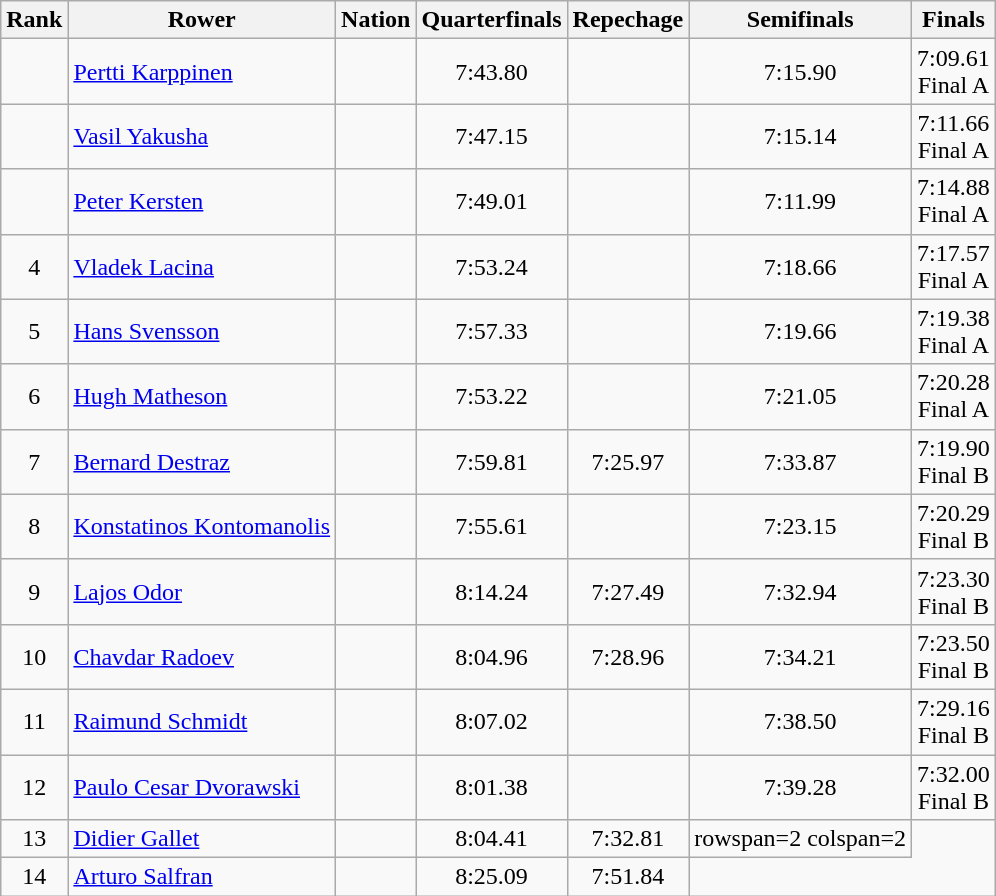<table class="wikitable sortable" style="text-align:center">
<tr>
<th>Rank</th>
<th>Rower</th>
<th>Nation</th>
<th>Quarterfinals</th>
<th>Repechage</th>
<th>Semifinals</th>
<th>Finals</th>
</tr>
<tr>
<td></td>
<td align=left><a href='#'>Pertti Karppinen</a></td>
<td align=left></td>
<td>7:43.80</td>
<td></td>
<td>7:15.90</td>
<td>7:09.61<br>Final A</td>
</tr>
<tr>
<td></td>
<td align=left><a href='#'>Vasil Yakusha</a></td>
<td align=left></td>
<td>7:47.15</td>
<td></td>
<td>7:15.14</td>
<td>7:11.66<br>Final A</td>
</tr>
<tr>
<td></td>
<td align=left><a href='#'>Peter Kersten</a></td>
<td align=left></td>
<td>7:49.01</td>
<td></td>
<td>7:11.99</td>
<td>7:14.88<br>Final A</td>
</tr>
<tr>
<td>4</td>
<td align=left><a href='#'>Vladek Lacina</a></td>
<td align=left></td>
<td>7:53.24</td>
<td></td>
<td>7:18.66</td>
<td>7:17.57<br>Final A</td>
</tr>
<tr>
<td>5</td>
<td align=left><a href='#'>Hans Svensson</a></td>
<td align=left></td>
<td>7:57.33</td>
<td></td>
<td>7:19.66</td>
<td>7:19.38<br>Final A</td>
</tr>
<tr>
<td>6</td>
<td align=left><a href='#'>Hugh Matheson</a></td>
<td align=left></td>
<td>7:53.22</td>
<td></td>
<td>7:21.05</td>
<td>7:20.28<br>Final A</td>
</tr>
<tr>
<td>7</td>
<td align=left><a href='#'>Bernard Destraz</a></td>
<td align=left></td>
<td>7:59.81</td>
<td>7:25.97</td>
<td>7:33.87</td>
<td>7:19.90<br>Final B</td>
</tr>
<tr>
<td>8</td>
<td align=left><a href='#'>Konstatinos Kontomanolis</a></td>
<td align=left></td>
<td>7:55.61</td>
<td></td>
<td>7:23.15</td>
<td>7:20.29<br>Final B</td>
</tr>
<tr>
<td>9</td>
<td align=left><a href='#'>Lajos Odor</a></td>
<td align=left></td>
<td>8:14.24</td>
<td>7:27.49</td>
<td>7:32.94</td>
<td>7:23.30<br>Final B</td>
</tr>
<tr>
<td>10</td>
<td align=left><a href='#'>Chavdar Radoev</a></td>
<td align=left></td>
<td>8:04.96</td>
<td>7:28.96</td>
<td>7:34.21</td>
<td>7:23.50<br>Final B</td>
</tr>
<tr>
<td>11</td>
<td align=left><a href='#'>Raimund Schmidt</a></td>
<td align=left></td>
<td>8:07.02</td>
<td></td>
<td>7:38.50</td>
<td>7:29.16<br>Final B</td>
</tr>
<tr>
<td>12</td>
<td align=left><a href='#'>Paulo Cesar Dvorawski</a></td>
<td align=left></td>
<td>8:01.38</td>
<td></td>
<td>7:39.28</td>
<td>7:32.00<br>Final B</td>
</tr>
<tr>
<td>13</td>
<td align=left><a href='#'>Didier Gallet</a></td>
<td align=left></td>
<td>8:04.41</td>
<td>7:32.81</td>
<td>rowspan=2 colspan=2 </td>
</tr>
<tr>
<td>14</td>
<td align=left><a href='#'>Arturo Salfran</a></td>
<td align=left></td>
<td>8:25.09</td>
<td>7:51.84</td>
</tr>
</table>
